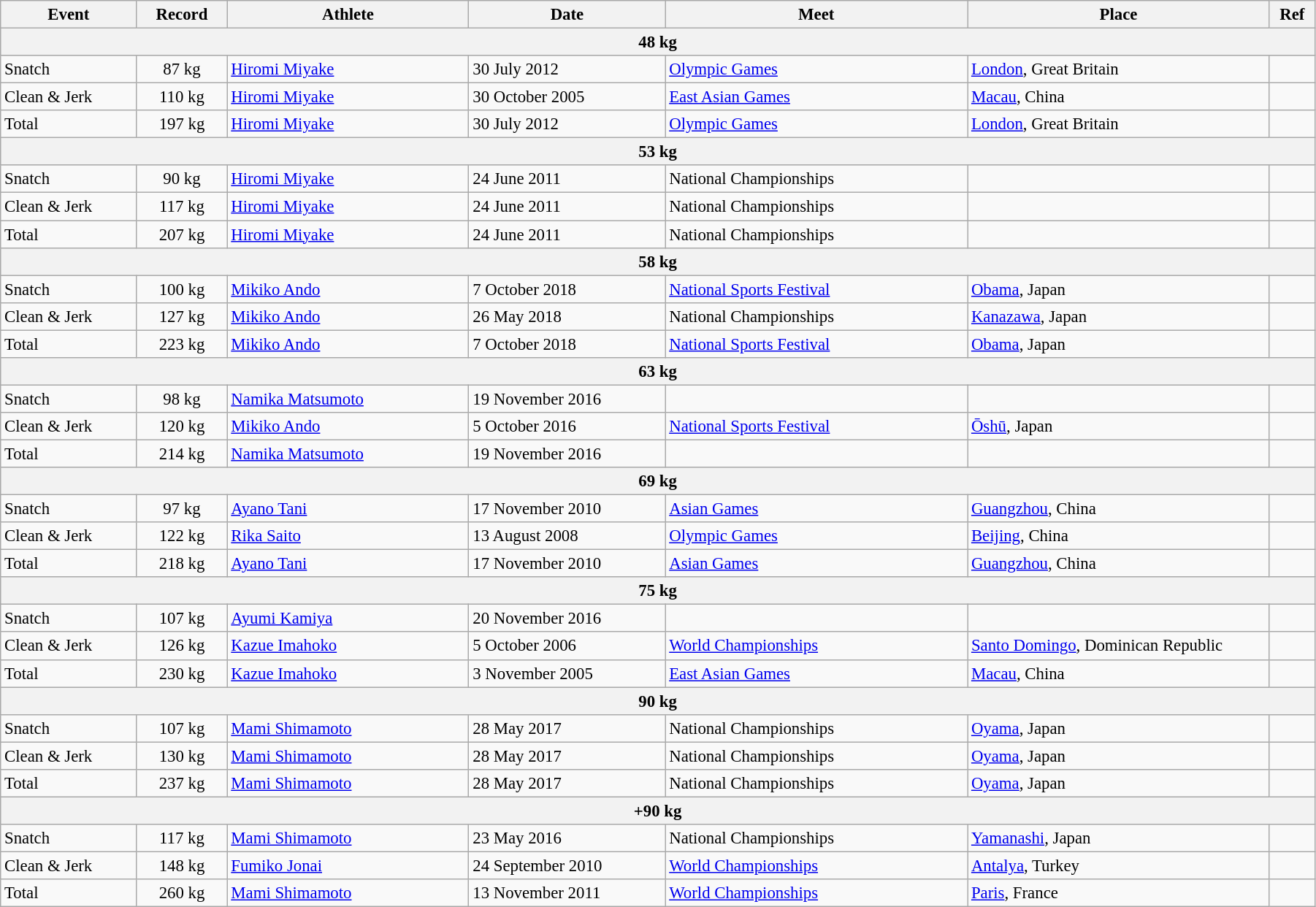<table class="wikitable" style="font-size:95%; width: 95%;">
<tr>
<th width=9%>Event</th>
<th width=6%>Record</th>
<th width=16%>Athlete</th>
<th width=13%>Date</th>
<th width=20%>Meet</th>
<th width=20%>Place</th>
<th width=3%>Ref</th>
</tr>
<tr bgcolor="#DDDDDD">
<th colspan="7">48 kg</th>
</tr>
<tr>
<td>Snatch</td>
<td align="center">87 kg</td>
<td><a href='#'>Hiromi Miyake</a></td>
<td>30 July 2012</td>
<td><a href='#'>Olympic Games</a></td>
<td><a href='#'>London</a>, Great Britain</td>
<td></td>
</tr>
<tr>
<td>Clean & Jerk</td>
<td align="center">110 kg</td>
<td><a href='#'>Hiromi Miyake</a></td>
<td>30 October 2005</td>
<td><a href='#'>East Asian Games</a></td>
<td><a href='#'>Macau</a>, China</td>
<td></td>
</tr>
<tr>
<td>Total</td>
<td align="center">197 kg</td>
<td><a href='#'>Hiromi Miyake</a></td>
<td>30 July 2012</td>
<td><a href='#'>Olympic Games</a></td>
<td><a href='#'>London</a>, Great Britain</td>
<td></td>
</tr>
<tr bgcolor="#DDDDDD">
<th colspan="7">53 kg</th>
</tr>
<tr>
<td>Snatch</td>
<td align="center">90 kg</td>
<td><a href='#'>Hiromi Miyake</a></td>
<td>24 June 2011</td>
<td>National Championships</td>
<td></td>
<td></td>
</tr>
<tr>
<td>Clean & Jerk</td>
<td align="center">117 kg</td>
<td><a href='#'>Hiromi Miyake</a></td>
<td>24 June 2011</td>
<td>National Championships</td>
<td></td>
<td></td>
</tr>
<tr>
<td>Total</td>
<td align="center">207 kg</td>
<td><a href='#'>Hiromi Miyake</a></td>
<td>24 June 2011</td>
<td>National Championships</td>
<td></td>
<td></td>
</tr>
<tr bgcolor="#DDDDDD">
<th colspan="7">58 kg</th>
</tr>
<tr>
<td>Snatch</td>
<td align="center">100 kg</td>
<td><a href='#'>Mikiko Ando</a></td>
<td>7 October 2018</td>
<td><a href='#'>National Sports Festival</a></td>
<td><a href='#'>Obama</a>, Japan</td>
<td></td>
</tr>
<tr>
<td>Clean & Jerk</td>
<td align="center">127 kg</td>
<td><a href='#'>Mikiko Ando</a></td>
<td>26 May 2018</td>
<td>National Championships</td>
<td><a href='#'>Kanazawa</a>, Japan</td>
<td></td>
</tr>
<tr>
<td>Total</td>
<td align="center">223 kg</td>
<td><a href='#'>Mikiko Ando</a></td>
<td>7 October 2018</td>
<td><a href='#'>National Sports Festival</a></td>
<td><a href='#'>Obama</a>, Japan</td>
<td></td>
</tr>
<tr bgcolor="#DDDDDD">
<th colspan="7">63 kg</th>
</tr>
<tr>
<td>Snatch</td>
<td align="center">98 kg</td>
<td><a href='#'>Namika Matsumoto</a></td>
<td>19 November 2016</td>
<td></td>
<td></td>
<td></td>
</tr>
<tr>
<td>Clean & Jerk</td>
<td align="center">120 kg</td>
<td><a href='#'>Mikiko Ando</a></td>
<td>5 October 2016</td>
<td><a href='#'>National Sports Festival</a></td>
<td><a href='#'>Ōshū</a>, Japan</td>
<td></td>
</tr>
<tr>
<td>Total</td>
<td align="center">214 kg</td>
<td><a href='#'>Namika Matsumoto</a></td>
<td>19 November 2016</td>
<td></td>
<td></td>
<td></td>
</tr>
<tr bgcolor="#DDDDDD">
<th colspan="7">69 kg</th>
</tr>
<tr>
<td>Snatch</td>
<td align="center">97 kg</td>
<td><a href='#'>Ayano Tani</a></td>
<td>17 November 2010</td>
<td><a href='#'>Asian Games</a></td>
<td><a href='#'>Guangzhou</a>, China</td>
<td></td>
</tr>
<tr>
<td>Clean & Jerk</td>
<td align="center">122 kg</td>
<td><a href='#'>Rika Saito</a></td>
<td>13 August 2008</td>
<td><a href='#'>Olympic Games</a></td>
<td><a href='#'>Beijing</a>, China</td>
<td></td>
</tr>
<tr>
<td>Total</td>
<td align="center">218 kg</td>
<td><a href='#'>Ayano Tani</a></td>
<td>17 November 2010</td>
<td><a href='#'>Asian Games</a></td>
<td><a href='#'>Guangzhou</a>, China</td>
<td></td>
</tr>
<tr bgcolor="#DDDDDD">
<th colspan="7">75 kg</th>
</tr>
<tr>
<td>Snatch</td>
<td align="center">107 kg</td>
<td><a href='#'>Ayumi Kamiya</a></td>
<td>20 November 2016</td>
<td></td>
<td></td>
<td></td>
</tr>
<tr>
<td>Clean & Jerk</td>
<td align="center">126 kg</td>
<td><a href='#'>Kazue Imahoko</a></td>
<td>5 October 2006</td>
<td><a href='#'>World Championships</a></td>
<td><a href='#'>Santo Domingo</a>, Dominican Republic</td>
<td></td>
</tr>
<tr>
<td>Total</td>
<td align="center">230 kg</td>
<td><a href='#'>Kazue Imahoko</a></td>
<td>3 November 2005</td>
<td><a href='#'>East Asian Games</a></td>
<td><a href='#'>Macau</a>, China</td>
<td></td>
</tr>
<tr bgcolor="#DDDDDD">
<th colspan="7">90 kg</th>
</tr>
<tr>
<td>Snatch</td>
<td align="center">107 kg</td>
<td><a href='#'>Mami Shimamoto</a></td>
<td>28 May 2017</td>
<td>National Championships</td>
<td><a href='#'>Oyama</a>, Japan</td>
<td></td>
</tr>
<tr>
<td>Clean & Jerk</td>
<td align="center">130 kg</td>
<td><a href='#'>Mami Shimamoto</a></td>
<td>28 May 2017</td>
<td>National Championships</td>
<td><a href='#'>Oyama</a>, Japan</td>
<td></td>
</tr>
<tr>
<td>Total</td>
<td align="center">237 kg</td>
<td><a href='#'>Mami Shimamoto</a></td>
<td>28 May 2017</td>
<td>National Championships</td>
<td><a href='#'>Oyama</a>, Japan</td>
<td></td>
</tr>
<tr bgcolor="#DDDDDD">
<th colspan="7">+90 kg</th>
</tr>
<tr>
<td>Snatch</td>
<td align="center">117 kg</td>
<td><a href='#'>Mami Shimamoto</a></td>
<td>23 May 2016</td>
<td>National Championships</td>
<td><a href='#'>Yamanashi</a>, Japan</td>
<td></td>
</tr>
<tr>
<td>Clean & Jerk</td>
<td align="center">148 kg</td>
<td><a href='#'>Fumiko Jonai</a></td>
<td>24 September 2010</td>
<td><a href='#'>World Championships</a></td>
<td><a href='#'>Antalya</a>, Turkey</td>
<td></td>
</tr>
<tr>
<td>Total</td>
<td align="center">260 kg</td>
<td><a href='#'>Mami Shimamoto</a></td>
<td>13 November 2011</td>
<td><a href='#'>World Championships</a></td>
<td><a href='#'>Paris</a>, France</td>
<td></td>
</tr>
</table>
